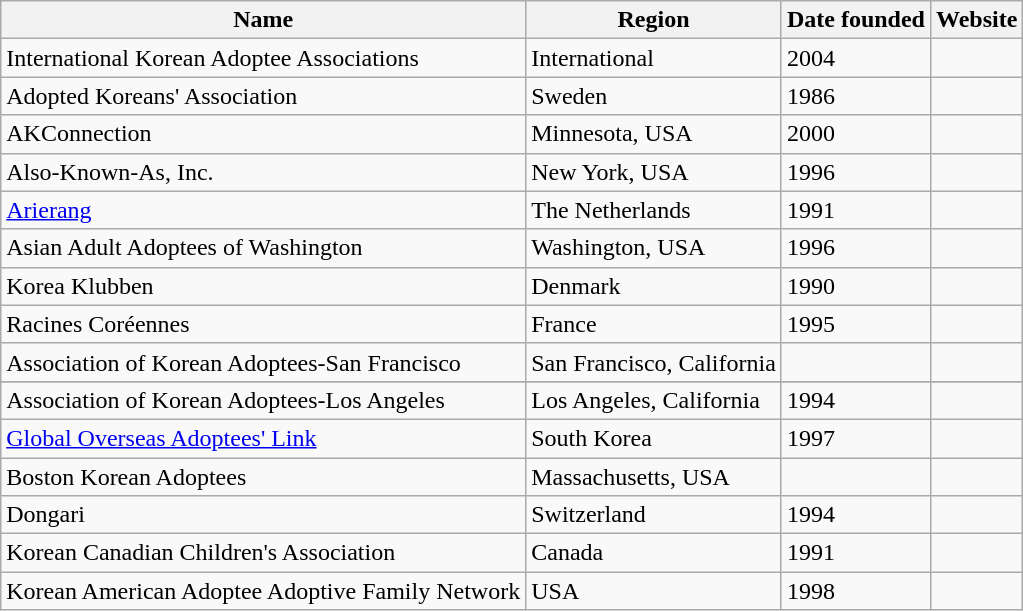<table class="wikitable">
<tr>
<th>Name</th>
<th>Region</th>
<th>Date founded</th>
<th>Website</th>
</tr>
<tr>
<td>International Korean Adoptee Associations</td>
<td>International</td>
<td>2004</td>
<td></td>
</tr>
<tr>
<td>Adopted Koreans' Association</td>
<td>Sweden</td>
<td>1986</td>
<td></td>
</tr>
<tr>
<td>AKConnection</td>
<td>Minnesota, USA</td>
<td>2000</td>
<td></td>
</tr>
<tr>
<td>Also-Known-As, Inc.</td>
<td>New York, USA</td>
<td>1996</td>
<td></td>
</tr>
<tr>
<td><a href='#'>Arierang</a></td>
<td>The Netherlands</td>
<td>1991</td>
<td></td>
</tr>
<tr>
<td>Asian Adult Adoptees of Washington</td>
<td>Washington, USA</td>
<td>1996</td>
<td></td>
</tr>
<tr>
<td>Korea Klubben</td>
<td>Denmark</td>
<td>1990</td>
<td></td>
</tr>
<tr>
<td>Racines Coréennes</td>
<td>France</td>
<td>1995</td>
<td></td>
</tr>
<tr>
<td>Association of Korean Adoptees-San Francisco</td>
<td>San Francisco, California</td>
<td></td>
<td></td>
</tr>
<tr>
</tr>
<tr>
<td>Association of Korean Adoptees-Los Angeles</td>
<td>Los Angeles, California</td>
<td>1994</td>
<td></td>
</tr>
<tr>
<td><a href='#'>Global Overseas Adoptees' Link</a></td>
<td>South Korea</td>
<td>1997</td>
<td></td>
</tr>
<tr>
<td>Boston Korean Adoptees</td>
<td>Massachusetts, USA</td>
<td></td>
<td></td>
</tr>
<tr>
<td>Dongari</td>
<td>Switzerland</td>
<td>1994</td>
<td></td>
</tr>
<tr>
<td>Korean Canadian Children's Association</td>
<td>Canada</td>
<td>1991</td>
<td></td>
</tr>
<tr>
<td>Korean American Adoptee Adoptive Family Network</td>
<td>USA</td>
<td>1998</td>
<td></td>
</tr>
</table>
